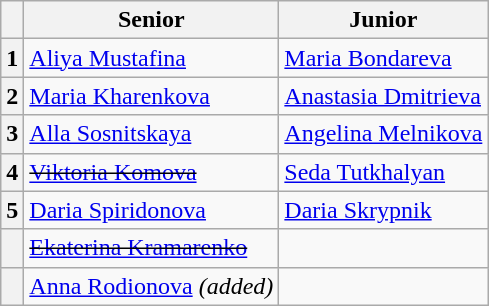<table class="wikitable">
<tr>
<th></th>
<th>Senior</th>
<th>Junior</th>
</tr>
<tr>
<th>1</th>
<td><a href='#'>Aliya Mustafina</a></td>
<td><a href='#'>Maria Bondareva</a></td>
</tr>
<tr>
<th>2</th>
<td><a href='#'>Maria Kharenkova</a></td>
<td><a href='#'>Anastasia Dmitrieva</a></td>
</tr>
<tr>
<th>3</th>
<td><a href='#'>Alla Sosnitskaya</a></td>
<td><a href='#'>Angelina Melnikova</a></td>
</tr>
<tr>
<th>4</th>
<td><s><a href='#'>Viktoria Komova</a></s></td>
<td><a href='#'>Seda Tutkhalyan</a></td>
</tr>
<tr>
<th>5</th>
<td><a href='#'>Daria Spiridonova</a></td>
<td><a href='#'>Daria Skrypnik</a></td>
</tr>
<tr>
<th></th>
<td><s><a href='#'>Ekaterina Kramarenko</a></s></td>
<td></td>
</tr>
<tr>
<th></th>
<td><a href='#'>Anna Rodionova</a> <em>(added)</em></td>
<td></td>
</tr>
</table>
